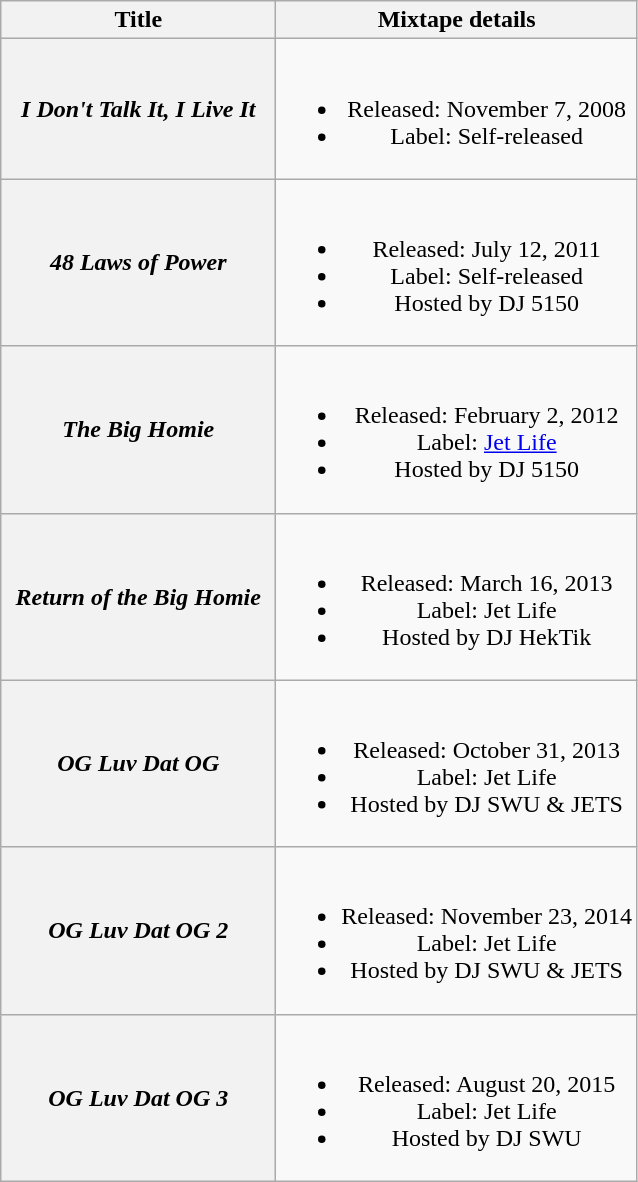<table class="wikitable plainrowheaders" style="text-align:center;">
<tr>
<th scope="col" style="width:11em;">Title</th>
<th scope="col">Mixtape details</th>
</tr>
<tr>
<th scope="row"><em>I Don't Talk It, I Live It</em></th>
<td><br><ul><li>Released: November 7, 2008</li><li>Label: Self-released</li></ul></td>
</tr>
<tr>
<th scope="row"><em>48 Laws of Power</em></th>
<td><br><ul><li>Released: July 12, 2011</li><li>Label: Self-released</li><li>Hosted by DJ 5150</li></ul></td>
</tr>
<tr>
<th scope="row"><em>The Big Homie</em></th>
<td><br><ul><li>Released: February 2, 2012</li><li>Label: <a href='#'>Jet Life</a></li><li>Hosted by DJ 5150</li></ul></td>
</tr>
<tr>
<th scope="row"><em>Return of the Big Homie</em></th>
<td><br><ul><li>Released: March 16, 2013</li><li>Label: Jet Life</li><li>Hosted by DJ HekTik</li></ul></td>
</tr>
<tr>
<th scope="row"><em>OG Luv Dat OG</em></th>
<td><br><ul><li>Released: October 31, 2013</li><li>Label: Jet Life</li><li>Hosted by DJ SWU & JETS</li></ul></td>
</tr>
<tr>
<th scope="row"><em>OG Luv Dat OG 2</em></th>
<td><br><ul><li>Released: November 23, 2014</li><li>Label: Jet Life</li><li>Hosted by DJ SWU & JETS</li></ul></td>
</tr>
<tr>
<th scope="row"><em>OG Luv Dat OG 3</em></th>
<td><br><ul><li>Released: August 20, 2015</li><li>Label: Jet Life</li><li>Hosted by DJ SWU</li></ul></td>
</tr>
</table>
